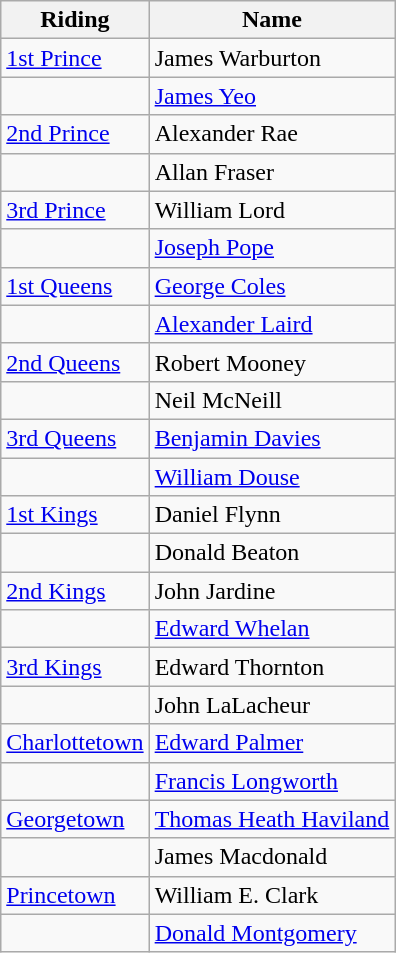<table class="wikitable">
<tr>
<th>Riding</th>
<th>Name</th>
</tr>
<tr>
<td><a href='#'>1st Prince</a></td>
<td>James Warburton</td>
</tr>
<tr>
<td></td>
<td><a href='#'>James Yeo</a></td>
</tr>
<tr>
<td><a href='#'>2nd Prince</a></td>
<td>Alexander Rae</td>
</tr>
<tr>
<td></td>
<td>Allan Fraser</td>
</tr>
<tr>
<td><a href='#'>3rd Prince</a></td>
<td>William Lord</td>
</tr>
<tr>
<td></td>
<td><a href='#'>Joseph Pope</a></td>
</tr>
<tr>
<td><a href='#'>1st Queens</a></td>
<td><a href='#'>George Coles</a></td>
</tr>
<tr>
<td></td>
<td><a href='#'>Alexander Laird</a></td>
</tr>
<tr>
<td><a href='#'>2nd Queens</a></td>
<td>Robert Mooney</td>
</tr>
<tr>
<td></td>
<td>Neil McNeill</td>
</tr>
<tr>
<td><a href='#'>3rd Queens</a></td>
<td><a href='#'>Benjamin Davies</a></td>
</tr>
<tr>
<td></td>
<td><a href='#'>William Douse</a></td>
</tr>
<tr>
<td><a href='#'>1st Kings</a></td>
<td>Daniel Flynn</td>
</tr>
<tr>
<td></td>
<td>Donald Beaton</td>
</tr>
<tr>
<td><a href='#'>2nd Kings</a></td>
<td>John Jardine</td>
</tr>
<tr>
<td></td>
<td><a href='#'>Edward Whelan</a></td>
</tr>
<tr>
<td><a href='#'>3rd Kings</a></td>
<td>Edward Thornton</td>
</tr>
<tr>
<td></td>
<td>John LaLacheur</td>
</tr>
<tr>
<td><a href='#'>Charlottetown</a></td>
<td><a href='#'>Edward Palmer</a></td>
</tr>
<tr>
<td></td>
<td><a href='#'>Francis Longworth</a></td>
</tr>
<tr>
<td><a href='#'>Georgetown</a></td>
<td><a href='#'>Thomas Heath Haviland</a></td>
</tr>
<tr>
<td></td>
<td>James Macdonald</td>
</tr>
<tr>
<td><a href='#'>Princetown</a></td>
<td>William E. Clark</td>
</tr>
<tr>
<td></td>
<td><a href='#'>Donald Montgomery</a></td>
</tr>
</table>
